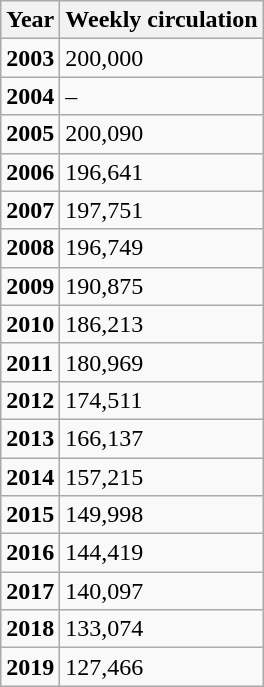<table class="wikitable">
<tr>
<th>Year</th>
<th>Weekly circulation</th>
</tr>
<tr>
<td><strong>2003</strong></td>
<td>200,000</td>
</tr>
<tr>
<td><strong>2004</strong></td>
<td>–</td>
</tr>
<tr>
<td><strong>2005</strong></td>
<td>200,090</td>
</tr>
<tr>
<td><strong>2006</strong></td>
<td>196,641</td>
</tr>
<tr>
<td><strong>2007</strong></td>
<td>197,751</td>
</tr>
<tr>
<td><strong>2008</strong></td>
<td>196,749</td>
</tr>
<tr>
<td><strong>2009</strong></td>
<td>190,875</td>
</tr>
<tr>
<td><strong>2010</strong></td>
<td>186,213</td>
</tr>
<tr>
<td><strong>2011</strong></td>
<td>180,969</td>
</tr>
<tr>
<td><strong>2012</strong></td>
<td>174,511</td>
</tr>
<tr>
<td><strong>2013</strong></td>
<td>166,137</td>
</tr>
<tr>
<td><strong>2014</strong></td>
<td>157,215</td>
</tr>
<tr>
<td><strong>2015</strong></td>
<td>149,998</td>
</tr>
<tr>
<td><strong>2016</strong></td>
<td>144,419</td>
</tr>
<tr>
<td><strong>2017</strong></td>
<td>140,097</td>
</tr>
<tr>
<td><strong>2018</strong></td>
<td>133,074</td>
</tr>
<tr>
<td><strong>2019</strong></td>
<td>127,466</td>
</tr>
</table>
